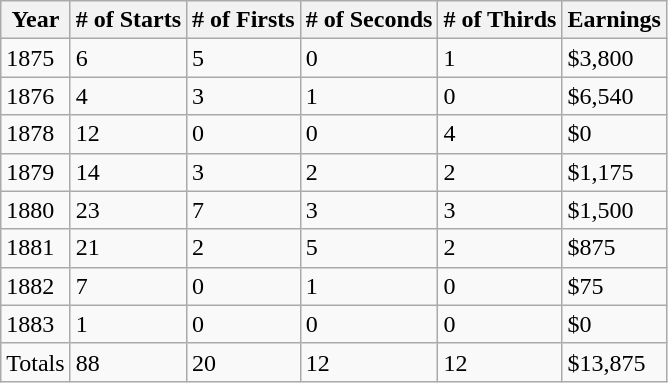<table class="wikitable" border="1">
<tr>
<th>Year</th>
<th># of Starts</th>
<th># of Firsts</th>
<th># of Seconds</th>
<th># of Thirds</th>
<th>Earnings</th>
</tr>
<tr>
<td>1875</td>
<td>6</td>
<td>5</td>
<td>0</td>
<td>1</td>
<td>$3,800</td>
</tr>
<tr>
<td>1876</td>
<td>4</td>
<td>3</td>
<td>1</td>
<td>0</td>
<td>$6,540</td>
</tr>
<tr>
<td>1878</td>
<td>12</td>
<td>0</td>
<td>0</td>
<td>4</td>
<td>$0</td>
</tr>
<tr>
<td>1879</td>
<td>14</td>
<td>3</td>
<td>2</td>
<td>2</td>
<td>$1,175</td>
</tr>
<tr>
<td>1880</td>
<td>23</td>
<td>7</td>
<td>3</td>
<td>3</td>
<td>$1,500</td>
</tr>
<tr>
<td>1881</td>
<td>21</td>
<td>2</td>
<td>5</td>
<td>2</td>
<td>$875</td>
</tr>
<tr>
<td>1882</td>
<td>7</td>
<td>0</td>
<td>1</td>
<td>0</td>
<td>$75</td>
</tr>
<tr>
<td>1883</td>
<td>1</td>
<td>0</td>
<td>0</td>
<td>0</td>
<td>$0</td>
</tr>
<tr>
<td>Totals</td>
<td>88</td>
<td>20</td>
<td>12</td>
<td>12</td>
<td>$13,875</td>
</tr>
</table>
